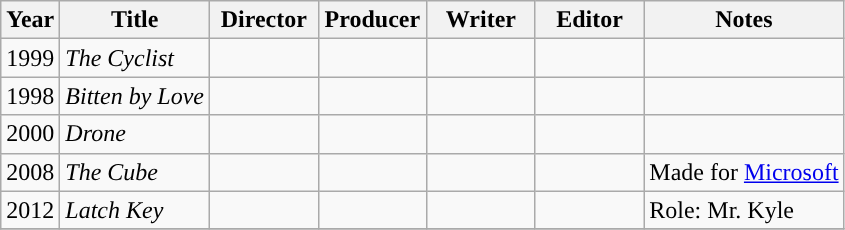<table class="wikitable">
<tr>
<th>Year</th>
<th>Title</th>
<th width="65">Director</th>
<th width="65">Producer</th>
<th width="65">Writer</th>
<th width="65">Editor</th>
<th>Notes</th>
</tr>
<tr>
<td>1999</td>
<td><em>The Cyclist</em></td>
<td></td>
<td></td>
<td></td>
<td></td>
<td></td>
</tr>
<tr>
<td>1998</td>
<td><em>Bitten by Love</em></td>
<td></td>
<td></td>
<td></td>
<td></td>
<td></td>
</tr>
<tr>
<td>2000</td>
<td><em>Drone</em></td>
<td></td>
<td></td>
<td></td>
<td></td>
<td></td>
</tr>
<tr>
<td>2008</td>
<td><em>The Cube</em></td>
<td></td>
<td></td>
<td></td>
<td></td>
<td>Made for <a href='#'>Microsoft</a></td>
</tr>
<tr>
<td>2012</td>
<td><em>Latch Key</em></td>
<td></td>
<td></td>
<td></td>
<td></td>
<td>Role: Mr. Kyle</td>
</tr>
<tr>
</tr>
</table>
